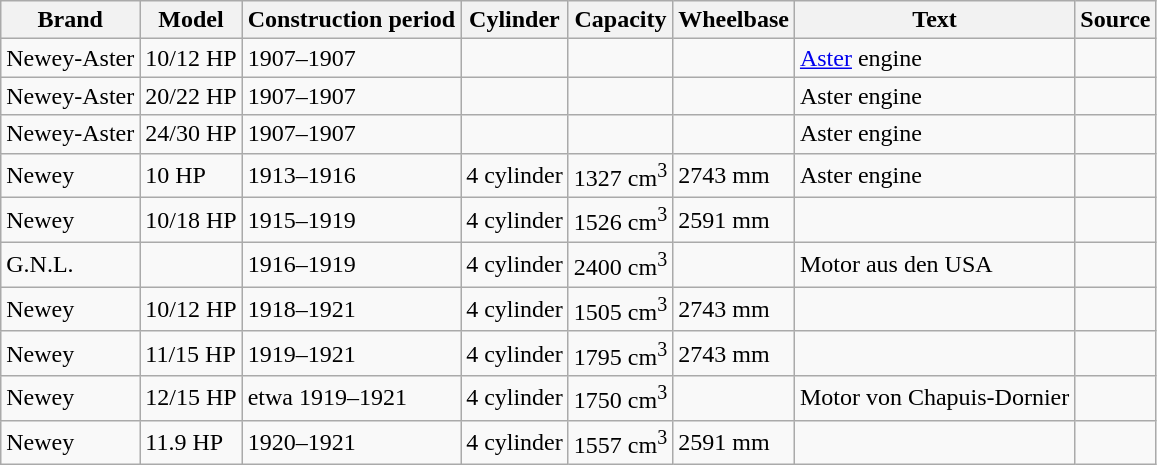<table class="wikitable">
<tr>
<th>Brand</th>
<th>Model</th>
<th>Construction period</th>
<th>Cylinder</th>
<th>Capacity</th>
<th>Wheelbase</th>
<th>Text</th>
<th>Source</th>
</tr>
<tr>
<td>Newey-Aster</td>
<td>10/12 HP</td>
<td>1907–1907</td>
<td></td>
<td></td>
<td></td>
<td><a href='#'>Aster</a> engine</td>
<td></td>
</tr>
<tr>
<td>Newey-Aster</td>
<td>20/22 HP</td>
<td>1907–1907</td>
<td></td>
<td></td>
<td></td>
<td>Aster engine</td>
<td></td>
</tr>
<tr>
<td>Newey-Aster</td>
<td>24/30 HP</td>
<td>1907–1907</td>
<td></td>
<td></td>
<td></td>
<td>Aster engine</td>
<td></td>
</tr>
<tr>
<td>Newey</td>
<td>10 HP</td>
<td>1913–1916</td>
<td>4 cylinder</td>
<td>1327 cm<sup>3</sup></td>
<td>2743 mm</td>
<td>Aster engine</td>
<td></td>
</tr>
<tr>
<td>Newey</td>
<td>10/18 HP</td>
<td>1915–1919</td>
<td>4 cylinder</td>
<td>1526 cm<sup>3</sup></td>
<td>2591 mm</td>
<td></td>
<td></td>
</tr>
<tr>
<td>G.N.L.</td>
<td></td>
<td>1916–1919</td>
<td>4 cylinder</td>
<td>2400 cm<sup>3</sup></td>
<td></td>
<td>Motor aus den USA</td>
<td></td>
</tr>
<tr>
<td>Newey</td>
<td>10/12 HP</td>
<td>1918–1921</td>
<td>4 cylinder</td>
<td>1505 cm<sup>3</sup></td>
<td>2743 mm</td>
<td></td>
<td></td>
</tr>
<tr>
<td>Newey</td>
<td>11/15 HP</td>
<td>1919–1921</td>
<td>4 cylinder</td>
<td>1795 cm<sup>3</sup></td>
<td>2743 mm</td>
<td></td>
<td></td>
</tr>
<tr>
<td>Newey</td>
<td>12/15 HP</td>
<td>etwa 1919–1921</td>
<td>4 cylinder</td>
<td>1750 cm<sup>3</sup></td>
<td></td>
<td>Motor von Chapuis-Dornier</td>
<td></td>
</tr>
<tr>
<td>Newey</td>
<td>11.9 HP</td>
<td>1920–1921</td>
<td>4 cylinder</td>
<td>1557 cm<sup>3</sup></td>
<td>2591 mm</td>
<td></td>
<td></td>
</tr>
</table>
